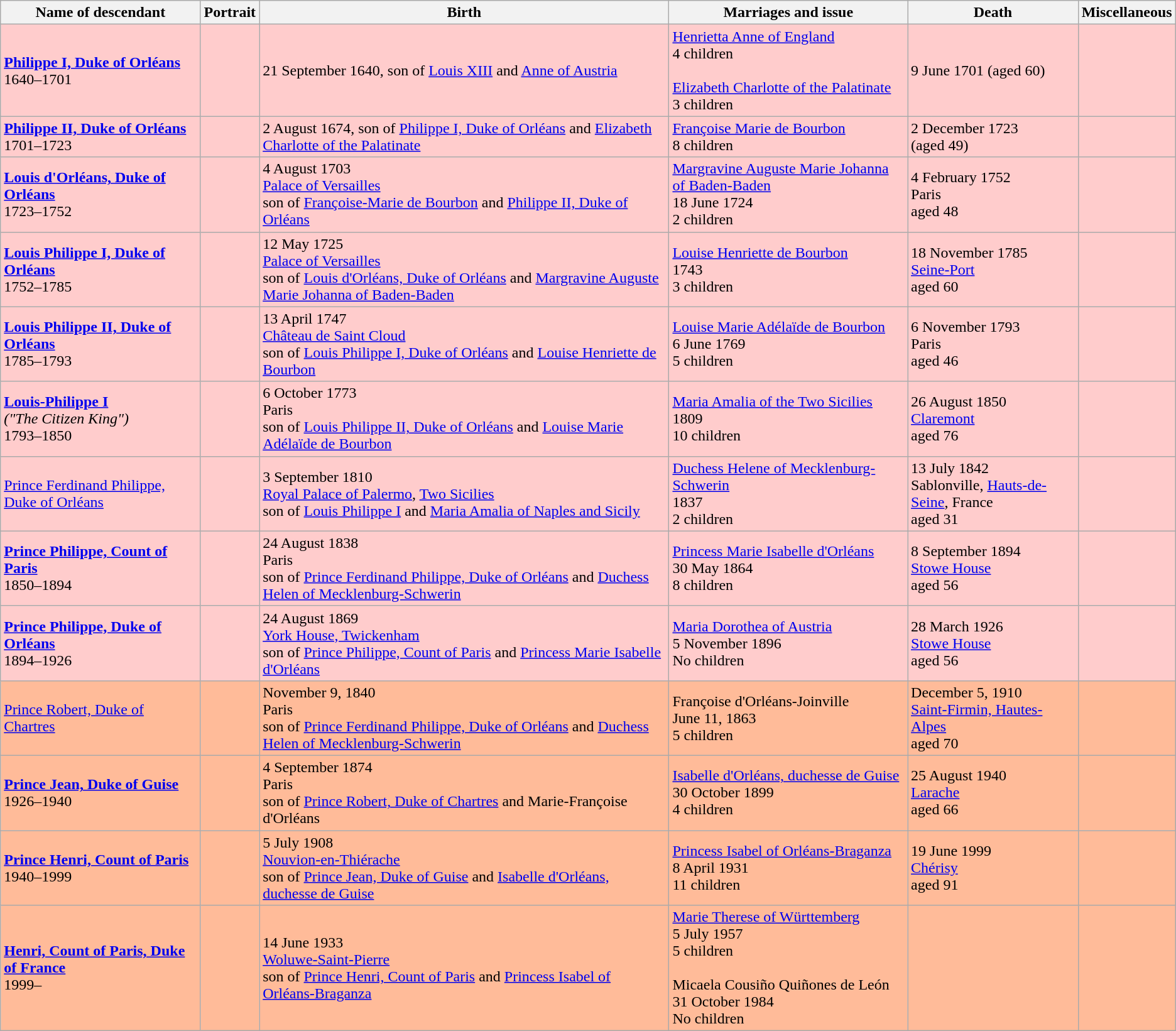<table class="wikitable">
<tr>
<th>Name of descendant</th>
<th>Portrait</th>
<th>Birth</th>
<th>Marriages and issue</th>
<th>Death</th>
<th>Miscellaneous</th>
</tr>
<tr style="background:#fcc;">
<td><strong><a href='#'>Philippe I, Duke of Orléans</a></strong><br>1640–1701</td>
<td></td>
<td>21 September 1640, son of <a href='#'>Louis XIII</a> and <a href='#'>Anne of Austria</a></td>
<td><a href='#'>Henrietta Anne of England</a><br>4 children<br><br><a href='#'>Elizabeth Charlotte of the Palatinate</a><br>3 children</td>
<td>9 June 1701 (aged 60)</td>
<td></td>
</tr>
<tr style="background:#fcc;">
<td><strong><a href='#'>Philippe II, Duke of Orléans</a></strong><br>1701–1723</td>
<td></td>
<td>2 August 1674, son of <a href='#'>Philippe I, Duke of Orléans</a> and <a href='#'>Elizabeth Charlotte of the Palatinate</a></td>
<td><a href='#'>Françoise Marie de Bourbon</a><br>8 children<br></td>
<td>2 December 1723<br>(aged 49)</td>
<td></td>
</tr>
<tr style="background:#fcc;">
<td><strong><a href='#'>Louis d'Orléans, Duke of Orléans</a></strong><br>1723–1752</td>
<td></td>
<td>4 August 1703<br><a href='#'>Palace of Versailles</a><br>son of <a href='#'>Françoise-Marie de Bourbon</a> and <a href='#'>Philippe II, Duke of Orléans</a></td>
<td><a href='#'>Margravine Auguste Marie Johanna of Baden-Baden</a><br>18 June 1724<br>2 children</td>
<td>4 February 1752<br>Paris<br>aged 48</td>
<td></td>
</tr>
<tr style="background:#fcc;">
<td><strong><a href='#'>Louis Philippe I, Duke of Orléans</a></strong><br>1752–1785</td>
<td></td>
<td>12 May 1725<br><a href='#'>Palace of Versailles</a><br>son of <a href='#'>Louis d'Orléans, Duke of Orléans</a> and <a href='#'>Margravine Auguste Marie Johanna of Baden-Baden</a></td>
<td><a href='#'>Louise Henriette de Bourbon</a><br>1743<br>3 children</td>
<td>18 November 1785<br><a href='#'>Seine-Port</a><br>aged 60</td>
<td></td>
</tr>
<tr style="background:#fcc;">
<td><strong><a href='#'>Louis Philippe II, Duke of Orléans</a></strong><br>1785–1793</td>
<td></td>
<td>13 April 1747<br><a href='#'>Château de Saint Cloud</a><br>son of <a href='#'>Louis Philippe I, Duke of Orléans</a> and <a href='#'>Louise Henriette de Bourbon</a></td>
<td><a href='#'>Louise Marie Adélaïde de Bourbon</a><br>6 June 1769<br>5 children</td>
<td>6 November 1793<br>Paris<br>aged 46</td>
<td></td>
</tr>
<tr style="background:#fcc;">
<td><strong><a href='#'>Louis-Philippe I</a></strong><br><em>("The Citizen King")</em><br>1793–1850</td>
<td></td>
<td>6 October 1773<br>Paris<br>son of <a href='#'>Louis Philippe II, Duke of Orléans</a> and <a href='#'>Louise Marie Adélaïde de Bourbon</a></td>
<td><a href='#'>Maria Amalia of the Two Sicilies</a><br>1809<br>10 children</td>
<td>26 August 1850<br><a href='#'>Claremont</a><br>aged 76</td>
<td></td>
</tr>
<tr style="background:#fcc;">
<td><a href='#'>Prince Ferdinand Philippe, Duke of Orléans</a></td>
<td></td>
<td>3 September 1810<br><a href='#'>Royal Palace of Palermo</a>, <a href='#'>Two Sicilies</a><br>son of <a href='#'>Louis Philippe I</a> and <a href='#'>Maria Amalia of Naples and Sicily</a></td>
<td><a href='#'>Duchess Helene of Mecklenburg-Schwerin</a><br>1837<br>2 children</td>
<td>13 July 1842<br>Sablonville, <a href='#'>Hauts-de-Seine</a>, France<br>aged 31</td>
<td></td>
</tr>
<tr style="background:#fcc;">
<td><strong><a href='#'>Prince Philippe, Count of Paris</a></strong><br>1850–1894</td>
<td></td>
<td>24 August 1838<br>Paris<br>son of <a href='#'>Prince Ferdinand Philippe, Duke of Orléans</a> and <a href='#'>Duchess Helen of Mecklenburg-Schwerin</a></td>
<td><a href='#'>Princess Marie Isabelle d'Orléans</a><br>30 May 1864<br>8 children</td>
<td>8 September 1894<br><a href='#'>Stowe House</a><br>aged 56</td>
<td></td>
</tr>
<tr style="background:#fcc;">
<td><strong><a href='#'>Prince Philippe, Duke of Orléans</a></strong><br>1894–1926</td>
<td></td>
<td>24 August 1869<br><a href='#'>York House, Twickenham</a><br>son of <a href='#'>Prince Philippe, Count of Paris</a> and <a href='#'>Princess Marie Isabelle d'Orléans</a></td>
<td><a href='#'>Maria Dorothea of Austria</a> <br>5 November 1896<br>No children</td>
<td>28 March 1926<br><a href='#'>Stowe House</a><br>aged 56</td>
<td></td>
</tr>
<tr style="background:#fb9;">
<td><a href='#'>Prince Robert, Duke of Chartres</a></td>
<td></td>
<td>November 9, 1840<br>Paris<br>son of <a href='#'>Prince Ferdinand Philippe, Duke of Orléans</a> and <a href='#'>Duchess Helen of Mecklenburg-Schwerin</a></td>
<td>Françoise d'Orléans-Joinville<br>June 11, 1863<br>5 children</td>
<td>December 5, 1910<br><a href='#'>Saint-Firmin, Hautes-Alpes</a><br>aged 70</td>
<td></td>
</tr>
<tr style="background:#fb9;">
<td><strong><a href='#'>Prince Jean, Duke of Guise</a></strong><br>1926–1940</td>
<td></td>
<td>4 September 1874<br>Paris<br>son of <a href='#'>Prince Robert, Duke of Chartres</a> and Marie-Françoise d'Orléans</td>
<td><a href='#'>Isabelle d'Orléans, duchesse de Guise</a> <br>30 October 1899<br>4 children</td>
<td>25 August 1940<br><a href='#'>Larache</a><br>aged 66</td>
<td></td>
</tr>
<tr style="background:#fb9;">
<td><strong><a href='#'>Prince Henri, Count of Paris</a></strong><br>1940–1999</td>
<td></td>
<td>5 July 1908<br><a href='#'>Nouvion-en-Thiérache</a><br>son of <a href='#'>Prince Jean, Duke of Guise</a> and <a href='#'>Isabelle d'Orléans, duchesse de Guise</a></td>
<td><a href='#'>Princess Isabel of Orléans-Braganza</a><br>8 April 1931<br>11 children</td>
<td>19 June 1999<br><a href='#'>Chérisy</a><br>aged 91</td>
<td></td>
</tr>
<tr style="background:#fb9;">
<td><strong><a href='#'>Henri, Count of Paris, Duke of France</a></strong><br>1999–</td>
<td></td>
<td>14 June 1933<br><a href='#'>Woluwe-Saint-Pierre</a><br>son of <a href='#'>Prince Henri, Count of Paris</a> and <a href='#'>Princess Isabel of Orléans-Braganza</a></td>
<td><a href='#'>Marie Therese of Württemberg</a><br>5 July 1957<br>5 children<br><br>Micaela Cousiño Quiñones de León <br>31 October 1984<br>No children</td>
<td></td>
<td></td>
</tr>
</table>
